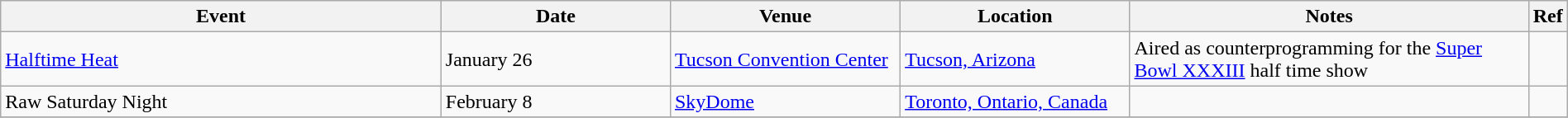<table class="wikitable plainrowheaders sortable" style="width:100%;">
<tr>
<th style="width:29%;">Event</th>
<th style="width:15%;">Date</th>
<th style="width:15%;">Venue</th>
<th style="width:15%;">Location</th>
<th style="width:99%;">Notes</th>
<th style="width:99%;">Ref</th>
</tr>
<tr>
<td><a href='#'>Halftime Heat</a></td>
<td>January 26<br></td>
<td><a href='#'>Tucson Convention Center</a></td>
<td><a href='#'>Tucson, Arizona</a></td>
<td>Aired as counterprogramming for the <a href='#'>Super Bowl XXXIII</a> half time show</td>
<td></td>
</tr>
<tr>
<td>Raw Saturday Night</td>
<td>February 8<br></td>
<td><a href='#'>SkyDome</a></td>
<td><a href='#'>Toronto, Ontario, Canada</a></td>
<td></td>
<td></td>
</tr>
<tr>
</tr>
</table>
